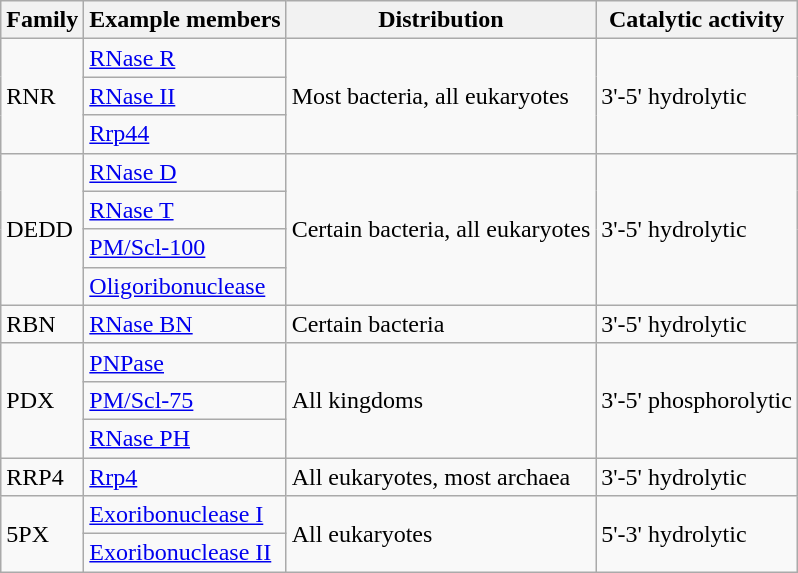<table class="wikitable">
<tr>
<th>Family</th>
<th>Example members</th>
<th>Distribution</th>
<th>Catalytic activity</th>
</tr>
<tr>
<td rowspan="3">RNR</td>
<td><a href='#'>RNase R</a></td>
<td rowspan="3">Most bacteria, all eukaryotes</td>
<td rowspan="3">3'-5' hydrolytic</td>
</tr>
<tr>
<td><a href='#'>RNase II</a></td>
</tr>
<tr>
<td><a href='#'>Rrp44</a></td>
</tr>
<tr>
<td rowspan="4">DEDD</td>
<td><a href='#'>RNase D</a></td>
<td rowspan="4">Certain bacteria, all eukaryotes</td>
<td rowspan="4">3'-5' hydrolytic</td>
</tr>
<tr>
<td><a href='#'>RNase T</a></td>
</tr>
<tr>
<td><a href='#'>PM/Scl-100</a></td>
</tr>
<tr>
<td><a href='#'>Oligoribonuclease</a></td>
</tr>
<tr>
<td rowspan="1">RBN</td>
<td><a href='#'>RNase BN</a></td>
<td rowspan="1">Certain bacteria</td>
<td rowspan="1">3'-5' hydrolytic</td>
</tr>
<tr>
<td rowspan="3">PDX</td>
<td><a href='#'>PNPase</a></td>
<td rowspan="3">All kingdoms</td>
<td rowspan="3">3'-5' phosphorolytic</td>
</tr>
<tr>
<td><a href='#'>PM/Scl-75</a></td>
</tr>
<tr>
<td><a href='#'>RNase PH</a></td>
</tr>
<tr>
<td rowspan="1">RRP4</td>
<td><a href='#'>Rrp4</a></td>
<td rowspan="1">All eukaryotes, most archaea</td>
<td rowspan="1">3'-5' hydrolytic</td>
</tr>
<tr>
<td rowspan="2">5PX</td>
<td><a href='#'>Exoribonuclease I</a></td>
<td rowspan="2">All eukaryotes</td>
<td rowspan="2">5'-3' hydrolytic</td>
</tr>
<tr>
<td><a href='#'>Exoribonuclease II</a></td>
</tr>
</table>
